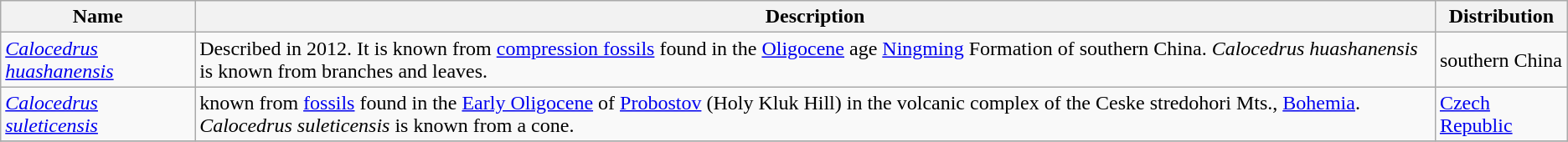<table class="wikitable">
<tr>
<th>Name</th>
<th>Description</th>
<th>Distribution</th>
</tr>
<tr>
<td><em><a href='#'>Calocedrus huashanensis</a></em></td>
<td>Described in 2012. It is known from <a href='#'>compression fossils</a> found in the <a href='#'>Oligocene</a> age <a href='#'>Ningming</a> Formation of southern China. <em>Calocedrus huashanensis</em> is known from branches and leaves.</td>
<td>southern China</td>
</tr>
<tr>
<td><em><a href='#'>Calocedrus suleticensis</a></em></td>
<td>known from <a href='#'>fossils</a> found in the <a href='#'>Early Oligocene</a> of <a href='#'>Probostov</a> (Holy Kluk Hill) in the volcanic complex of the Ceske stredohori Mts., <a href='#'>Bohemia</a>. <em>Calocedrus suleticensis</em> is known from a cone.</td>
<td><a href='#'>Czech Republic</a></td>
</tr>
<tr>
</tr>
</table>
